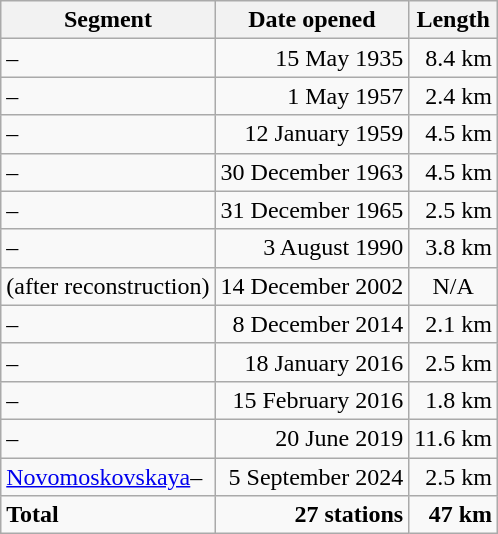<table class="wikitable" style="border-collapse: collapse; text-align: right;">
<tr>
<th>Segment</th>
<th>Date opened</th>
<th>Length</th>
</tr>
<tr>
<td style="text-align: left;">–</td>
<td>15 May 1935</td>
<td>8.4 km</td>
</tr>
<tr>
<td style="text-align: left;">–</td>
<td>1 May 1957</td>
<td>2.4 km</td>
</tr>
<tr>
<td style="text-align: left;">–</td>
<td>12 January 1959</td>
<td>4.5 km</td>
</tr>
<tr>
<td style="text-align: left;">–</td>
<td>30 December 1963</td>
<td>4.5 km</td>
</tr>
<tr>
<td style="text-align: left;">–</td>
<td>31 December 1965</td>
<td>2.5 km</td>
</tr>
<tr>
<td style="text-align: left;">–</td>
<td>3 August 1990</td>
<td>3.8 km</td>
</tr>
<tr>
<td style="text-align: left;"> (after reconstruction)</td>
<td>14 December 2002</td>
<td align="center">N/A</td>
</tr>
<tr>
<td style="text-align: left;">–</td>
<td>8 December 2014</td>
<td>2.1 km</td>
</tr>
<tr>
<td style="text-align: left;">–</td>
<td>18 January 2016</td>
<td>2.5 km</td>
</tr>
<tr>
<td style="text-align: left;">–</td>
<td>15 February 2016</td>
<td>1.8 km</td>
</tr>
<tr>
<td style="text-align: left;">–</td>
<td>20 June 2019</td>
<td>11.6 km</td>
</tr>
<tr>
<td style="text-align: left;"><a href='#'>Novomoskovskaya</a>–</td>
<td>5 September 2024</td>
<td>2.5 km</td>
</tr>
<tr>
<td style="text-align: left;"><strong>Total</strong></td>
<td><strong>27 stations</strong></td>
<td><strong>47 km</strong></td>
</tr>
</table>
